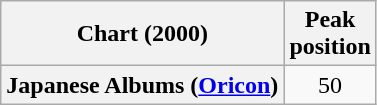<table class="wikitable sortable plainrowheaders" style="text-align:center">
<tr>
<th scope="col">Chart (2000)</th>
<th scope="col">Peak<br>position</th>
</tr>
<tr>
<th scope="row">Japanese Albums (<a href='#'>Oricon</a>)</th>
<td align="center">50</td>
</tr>
</table>
